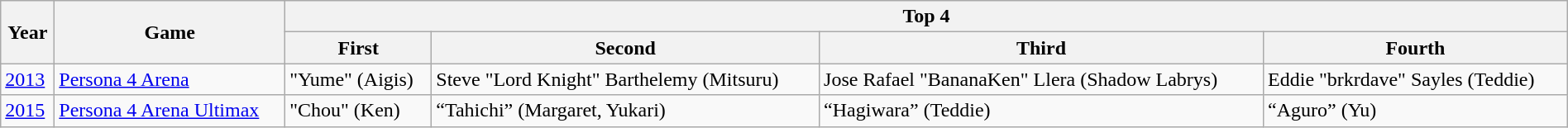<table class="wikitable sortable" width=100%>
<tr>
<th rowspan=2>Year</th>
<th rowspan=2>Game</th>
<th colspan=4>Top 4</th>
</tr>
<tr>
<th>First</th>
<th>Second</th>
<th>Third</th>
<th>Fourth</th>
</tr>
<tr>
<td><a href='#'>2013</a></td>
<td><a href='#'>Persona 4 Arena</a></td>
<td> "Yume" (Aigis)</td>
<td> Steve "Lord Knight" Barthelemy (Mitsuru)</td>
<td> Jose Rafael "BananaKen" Llera (Shadow Labrys)</td>
<td> Eddie "brkrdave" Sayles (Teddie)</td>
</tr>
<tr>
<td><a href='#'>2015</a></td>
<td><a href='#'>Persona 4 Arena Ultimax</a></td>
<td> "Chou" (Ken)</td>
<td> “Tahichi” (Margaret, Yukari)</td>
<td> “Hagiwara” (Teddie)</td>
<td> “Aguro” (Yu)</td>
</tr>
</table>
